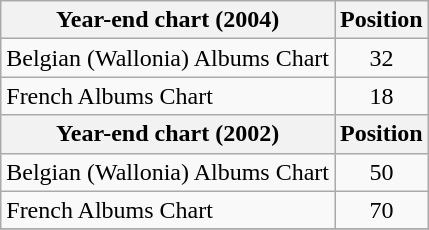<table class="wikitable sortable">
<tr>
<th>Year-end chart (2004)</th>
<th>Position</th>
</tr>
<tr>
<td>Belgian (Wallonia) Albums Chart</td>
<td align="center">32</td>
</tr>
<tr>
<td>French Albums Chart</td>
<td align="center">18</td>
</tr>
<tr>
<th>Year-end chart (2002)</th>
<th>Position</th>
</tr>
<tr>
<td>Belgian (Wallonia) Albums Chart</td>
<td align="center">50</td>
</tr>
<tr>
<td>French Albums Chart</td>
<td align="center">70</td>
</tr>
<tr>
</tr>
</table>
